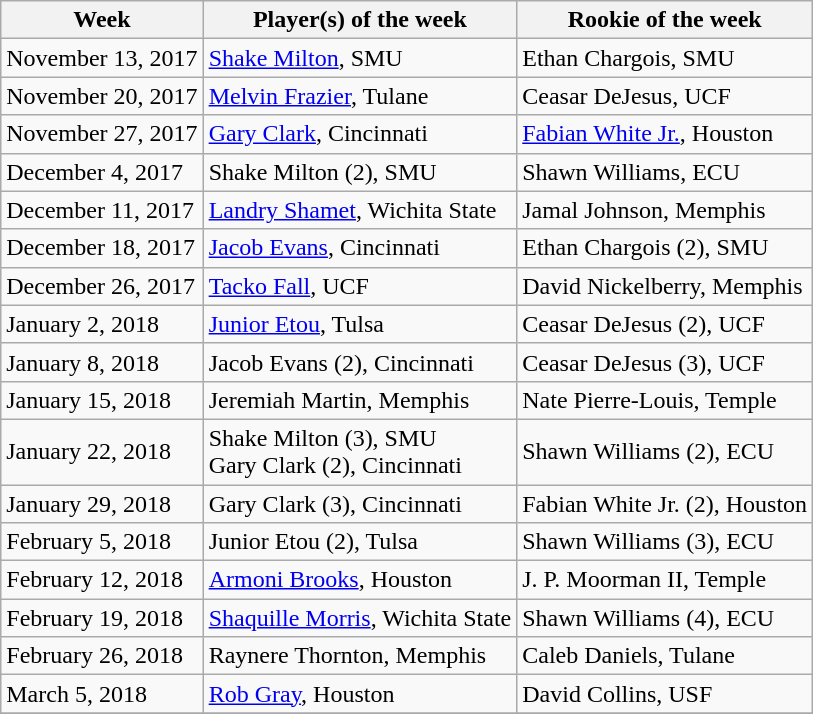<table class="wikitable" border="1">
<tr>
<th>Week</th>
<th>Player(s) of the week</th>
<th>Rookie of the week</th>
</tr>
<tr>
<td>November 13, 2017</td>
<td><a href='#'>Shake Milton</a>, SMU</td>
<td>Ethan Chargois, SMU</td>
</tr>
<tr>
<td>November 20, 2017</td>
<td><a href='#'>Melvin Frazier</a>, Tulane</td>
<td>Ceasar DeJesus, UCF</td>
</tr>
<tr>
<td>November 27, 2017</td>
<td><a href='#'>Gary Clark</a>, Cincinnati</td>
<td><a href='#'>Fabian White Jr.</a>, Houston</td>
</tr>
<tr>
<td>December 4, 2017</td>
<td>Shake Milton (2), SMU</td>
<td>Shawn Williams, ECU</td>
</tr>
<tr>
<td>December 11, 2017</td>
<td><a href='#'>Landry Shamet</a>, Wichita State</td>
<td>Jamal Johnson, Memphis</td>
</tr>
<tr>
<td>December 18, 2017</td>
<td><a href='#'>Jacob Evans</a>, Cincinnati</td>
<td>Ethan Chargois (2), SMU</td>
</tr>
<tr>
<td>December 26, 2017</td>
<td><a href='#'>Tacko Fall</a>, UCF</td>
<td>David Nickelberry, Memphis</td>
</tr>
<tr>
<td>January 2, 2018</td>
<td><a href='#'>Junior Etou</a>, Tulsa</td>
<td>Ceasar DeJesus (2), UCF</td>
</tr>
<tr>
<td>January 8, 2018</td>
<td>Jacob Evans (2), Cincinnati</td>
<td>Ceasar DeJesus (3), UCF</td>
</tr>
<tr>
<td>January 15, 2018</td>
<td>Jeremiah Martin, Memphis</td>
<td>Nate Pierre-Louis, Temple</td>
</tr>
<tr>
<td>January 22, 2018</td>
<td>Shake Milton (3), SMU<br>Gary Clark (2), Cincinnati</td>
<td>Shawn Williams (2), ECU</td>
</tr>
<tr>
<td>January 29, 2018</td>
<td>Gary Clark (3), Cincinnati</td>
<td>Fabian White Jr. (2), Houston</td>
</tr>
<tr>
<td>February 5, 2018</td>
<td>Junior Etou (2), Tulsa</td>
<td>Shawn Williams (3), ECU</td>
</tr>
<tr>
<td>February 12, 2018</td>
<td><a href='#'>Armoni Brooks</a>, Houston</td>
<td>J. P. Moorman II, Temple</td>
</tr>
<tr>
<td>February 19, 2018</td>
<td><a href='#'>Shaquille Morris</a>, Wichita State</td>
<td>Shawn Williams (4), ECU</td>
</tr>
<tr>
<td>February 26, 2018</td>
<td>Raynere Thornton, Memphis</td>
<td>Caleb Daniels, Tulane</td>
</tr>
<tr>
<td>March 5, 2018</td>
<td><a href='#'>Rob Gray</a>, Houston</td>
<td>David Collins, USF</td>
</tr>
<tr>
</tr>
</table>
